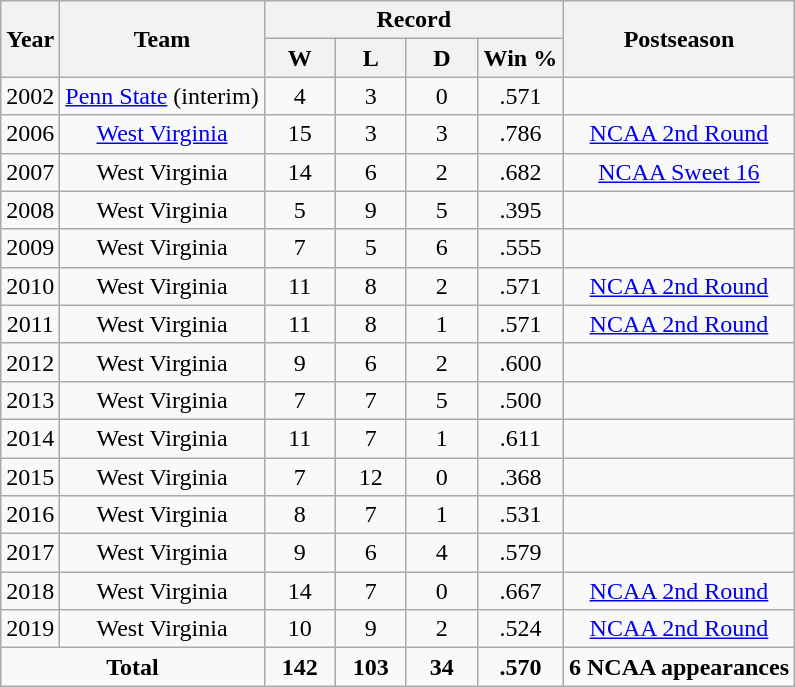<table class="wikitable" style="text-align: center">
<tr>
<th rowspan=2!>Year</th>
<th rowspan=2!>Team</th>
<th colspan=4>Record</th>
<th rowspan=2!>Postseason</th>
</tr>
<tr>
<th width=40>W</th>
<th width=40>L</th>
<th width=40>D</th>
<th width=50>Win %</th>
</tr>
<tr>
<td>2002</td>
<td><a href='#'>Penn State</a> (interim)</td>
<td>4</td>
<td>3</td>
<td>0</td>
<td>.571</td>
<td></td>
</tr>
<tr>
<td>2006</td>
<td><a href='#'>West Virginia</a></td>
<td>15</td>
<td>3</td>
<td>3</td>
<td>.786</td>
<td><a href='#'>NCAA 2nd Round</a></td>
</tr>
<tr>
<td>2007</td>
<td>West Virginia</td>
<td>14</td>
<td>6</td>
<td>2</td>
<td>.682</td>
<td><a href='#'>NCAA Sweet 16</a></td>
</tr>
<tr>
<td>2008</td>
<td>West Virginia</td>
<td>5</td>
<td>9</td>
<td>5</td>
<td>.395</td>
<td></td>
</tr>
<tr>
<td>2009</td>
<td>West Virginia</td>
<td>7</td>
<td>5</td>
<td>6</td>
<td>.555</td>
<td></td>
</tr>
<tr>
<td>2010</td>
<td>West Virginia</td>
<td>11</td>
<td>8</td>
<td>2</td>
<td>.571</td>
<td><a href='#'>NCAA 2nd Round</a></td>
</tr>
<tr>
<td>2011</td>
<td>West Virginia</td>
<td>11</td>
<td>8</td>
<td>1</td>
<td>.571</td>
<td><a href='#'>NCAA 2nd Round</a></td>
</tr>
<tr>
<td>2012</td>
<td>West Virginia</td>
<td>9</td>
<td>6</td>
<td>2</td>
<td>.600</td>
<td></td>
</tr>
<tr>
<td>2013</td>
<td>West Virginia</td>
<td>7</td>
<td>7</td>
<td>5</td>
<td>.500</td>
<td></td>
</tr>
<tr>
<td>2014</td>
<td>West Virginia</td>
<td>11</td>
<td>7</td>
<td>1</td>
<td>.611</td>
<td></td>
</tr>
<tr>
<td>2015</td>
<td>West Virginia</td>
<td>7</td>
<td>12</td>
<td>0</td>
<td>.368</td>
<td></td>
</tr>
<tr>
<td>2016</td>
<td>West Virginia</td>
<td>8</td>
<td>7</td>
<td>1</td>
<td>.531</td>
<td></td>
</tr>
<tr>
<td>2017</td>
<td>West Virginia</td>
<td>9</td>
<td>6</td>
<td>4</td>
<td>.579</td>
<td></td>
</tr>
<tr>
<td>2018</td>
<td>West Virginia</td>
<td>14</td>
<td>7</td>
<td>0</td>
<td>.667</td>
<td><a href='#'>NCAA 2nd Round</a></td>
</tr>
<tr>
<td>2019</td>
<td>West Virginia</td>
<td>10</td>
<td>9</td>
<td>2</td>
<td>.524</td>
<td><a href='#'>NCAA 2nd Round</a></td>
</tr>
<tr>
<td colspan=2><strong>Total</strong></td>
<td><strong>142</strong></td>
<td><strong>103</strong></td>
<td><strong>34</strong></td>
<td><strong>.570</strong></td>
<td><strong>6 NCAA appearances</strong></td>
</tr>
</table>
